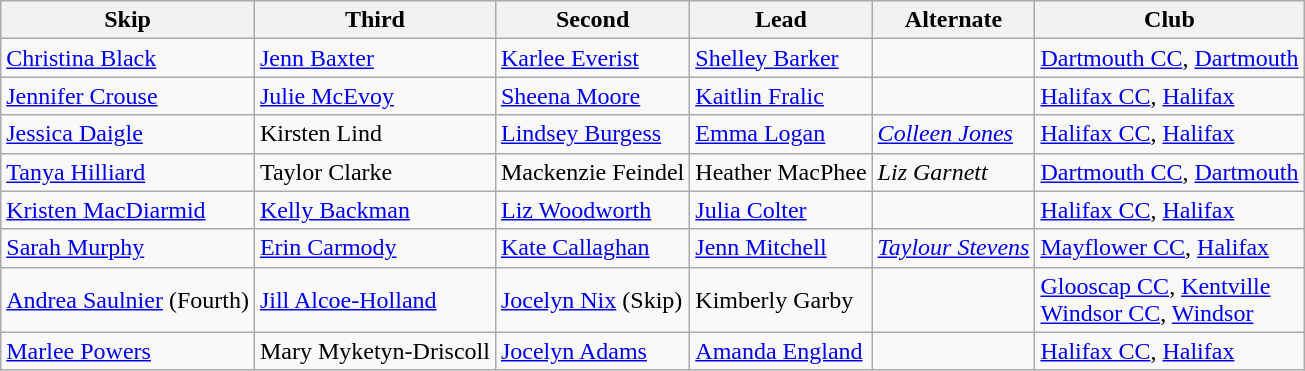<table class="wikitable">
<tr>
<th scope="col">Skip</th>
<th scope="col">Third</th>
<th scope="col">Second</th>
<th scope="col">Lead</th>
<th scope="col">Alternate</th>
<th scope="col">Club</th>
</tr>
<tr>
<td><a href='#'>Christina Black</a></td>
<td><a href='#'>Jenn Baxter</a></td>
<td><a href='#'>Karlee Everist</a></td>
<td><a href='#'>Shelley Barker</a></td>
<td></td>
<td><a href='#'>Dartmouth CC</a>, <a href='#'>Dartmouth</a></td>
</tr>
<tr>
<td><a href='#'>Jennifer Crouse</a></td>
<td><a href='#'>Julie McEvoy</a></td>
<td><a href='#'>Sheena Moore</a></td>
<td><a href='#'>Kaitlin Fralic</a></td>
<td></td>
<td><a href='#'>Halifax CC</a>, <a href='#'>Halifax</a></td>
</tr>
<tr>
<td><a href='#'>Jessica Daigle</a></td>
<td>Kirsten Lind</td>
<td><a href='#'>Lindsey Burgess</a></td>
<td><a href='#'>Emma Logan</a></td>
<td><em><a href='#'>Colleen Jones</a></em></td>
<td><a href='#'>Halifax CC</a>, <a href='#'>Halifax</a></td>
</tr>
<tr>
<td><a href='#'>Tanya Hilliard</a></td>
<td>Taylor Clarke</td>
<td>Mackenzie Feindel</td>
<td>Heather MacPhee</td>
<td><em>Liz Garnett</em></td>
<td><a href='#'>Dartmouth CC</a>, <a href='#'>Dartmouth</a></td>
</tr>
<tr>
<td><a href='#'>Kristen MacDiarmid</a></td>
<td><a href='#'>Kelly Backman</a></td>
<td><a href='#'>Liz Woodworth</a></td>
<td><a href='#'>Julia Colter</a></td>
<td></td>
<td><a href='#'>Halifax CC</a>, <a href='#'>Halifax</a></td>
</tr>
<tr>
<td><a href='#'>Sarah Murphy</a></td>
<td><a href='#'>Erin Carmody</a></td>
<td><a href='#'>Kate Callaghan</a></td>
<td><a href='#'>Jenn Mitchell</a></td>
<td><em><a href='#'>Taylour Stevens</a></em></td>
<td><a href='#'>Mayflower CC</a>, <a href='#'>Halifax</a></td>
</tr>
<tr>
<td><a href='#'>Andrea Saulnier</a> (Fourth)</td>
<td><a href='#'>Jill Alcoe-Holland</a></td>
<td><a href='#'>Jocelyn Nix</a> (Skip)</td>
<td>Kimberly Garby</td>
<td></td>
<td><a href='#'>Glooscap CC</a>, <a href='#'>Kentville</a> <br> <a href='#'>Windsor CC</a>, <a href='#'>Windsor</a></td>
</tr>
<tr>
<td><a href='#'>Marlee Powers</a></td>
<td>Mary Myketyn-Driscoll</td>
<td><a href='#'>Jocelyn Adams</a></td>
<td><a href='#'>Amanda England</a></td>
<td></td>
<td><a href='#'>Halifax CC</a>, <a href='#'>Halifax</a></td>
</tr>
</table>
